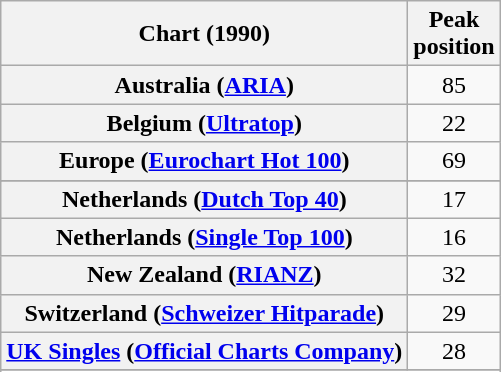<table class="wikitable plainrowheaders sortable">
<tr>
<th>Chart (1990)</th>
<th>Peak<br>position</th>
</tr>
<tr>
<th scope="row">Australia (<a href='#'>ARIA</a>)</th>
<td style="text-align:center;">85</td>
</tr>
<tr>
<th scope="row">Belgium (<a href='#'>Ultratop</a>)</th>
<td style="text-align:center;">22</td>
</tr>
<tr>
<th scope="row">Europe (<a href='#'>Eurochart Hot 100</a>)</th>
<td align="center">69</td>
</tr>
<tr>
</tr>
<tr>
<th scope="row">Netherlands (<a href='#'>Dutch Top 40</a>)</th>
<td style="text-align:center;">17</td>
</tr>
<tr>
<th scope="row">Netherlands (<a href='#'>Single Top 100</a>)</th>
<td style="text-align:center;">16</td>
</tr>
<tr>
<th scope="row">New Zealand (<a href='#'>RIANZ</a>)</th>
<td style="text-align:center;">32</td>
</tr>
<tr>
<th scope="row">Switzerland (<a href='#'>Schweizer Hitparade</a>)</th>
<td style="text-align:center;">29</td>
</tr>
<tr>
<th scope="row"><a href='#'>UK Singles</a> (<a href='#'>Official Charts Company</a>)</th>
<td style="text-align:center;">28</td>
</tr>
<tr>
</tr>
<tr>
</tr>
<tr>
</tr>
</table>
